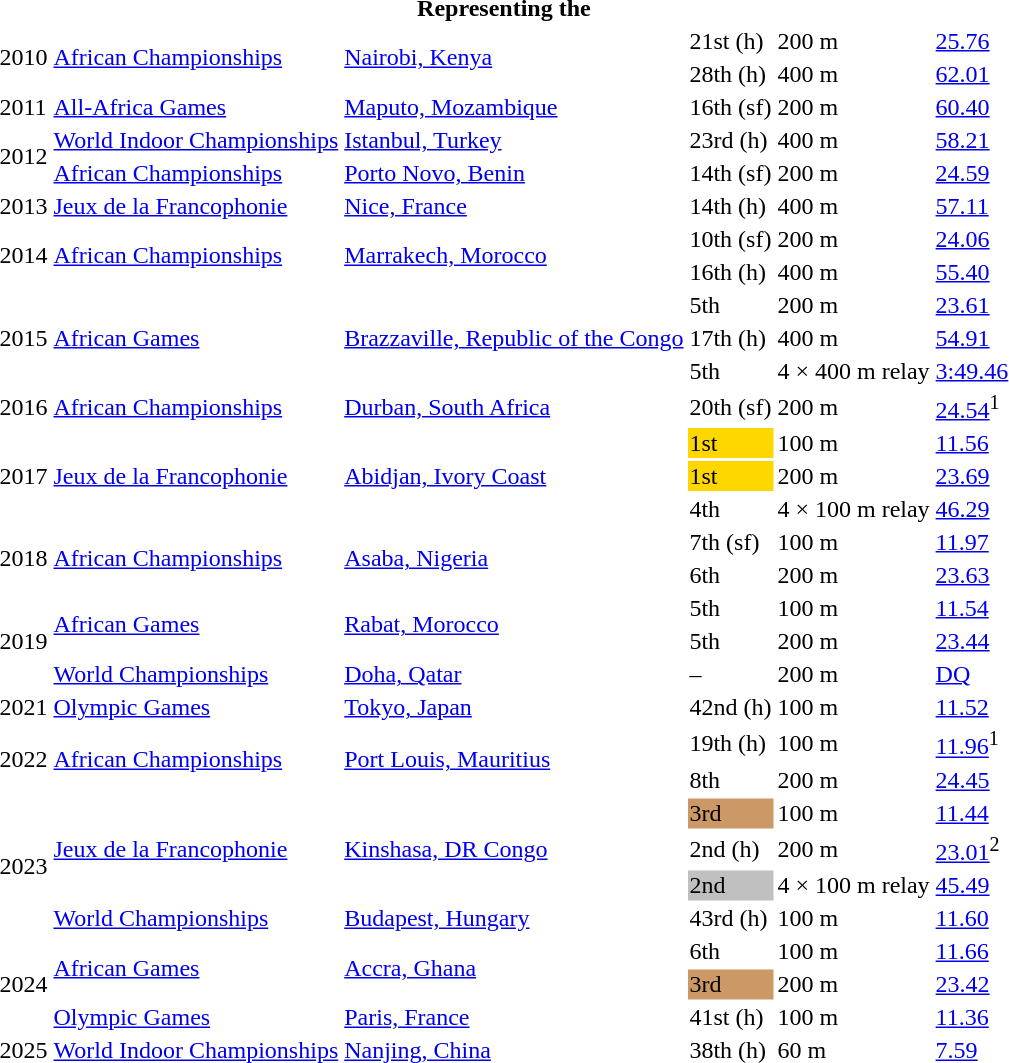<table>
<tr>
<th colspan="6">Representing the </th>
</tr>
<tr>
<td rowspan=2>2010</td>
<td rowspan=2><a href='#'>African Championships</a></td>
<td rowspan=2><a href='#'>Nairobi, Kenya</a></td>
<td>21st (h)</td>
<td>200 m</td>
<td><a href='#'>25.76</a></td>
</tr>
<tr>
<td>28th (h)</td>
<td>400 m</td>
<td><a href='#'>62.01</a></td>
</tr>
<tr>
<td>2011</td>
<td><a href='#'>All-Africa Games</a></td>
<td><a href='#'>Maputo, Mozambique</a></td>
<td>16th (sf)</td>
<td>200 m</td>
<td><a href='#'>60.40 </a></td>
</tr>
<tr>
<td rowspan=2>2012</td>
<td><a href='#'>World Indoor Championships</a></td>
<td><a href='#'>Istanbul, Turkey</a></td>
<td>23rd (h)</td>
<td>400 m</td>
<td><a href='#'>58.21</a></td>
</tr>
<tr>
<td><a href='#'>African Championships</a></td>
<td><a href='#'>Porto Novo, Benin</a></td>
<td>14th (sf)</td>
<td>200 m</td>
<td><a href='#'>24.59</a></td>
</tr>
<tr>
<td>2013</td>
<td><a href='#'>Jeux de la Francophonie</a></td>
<td><a href='#'>Nice, France</a></td>
<td>14th (h)</td>
<td>400 m</td>
<td><a href='#'>57.11</a></td>
</tr>
<tr>
<td rowspan=2>2014</td>
<td rowspan=2><a href='#'>African Championships</a></td>
<td rowspan=2><a href='#'>Marrakech, Morocco</a></td>
<td>10th (sf)</td>
<td>200 m</td>
<td><a href='#'>24.06</a></td>
</tr>
<tr>
<td>16th (h)</td>
<td>400 m</td>
<td><a href='#'>55.40</a></td>
</tr>
<tr>
<td rowspan=3>2015</td>
<td rowspan=3><a href='#'>African Games</a></td>
<td rowspan=3><a href='#'>Brazzaville, Republic of the Congo</a></td>
<td>5th</td>
<td>200 m</td>
<td><a href='#'>23.61</a></td>
</tr>
<tr>
<td>17th (h)</td>
<td>400 m</td>
<td><a href='#'>54.91</a></td>
</tr>
<tr>
<td>5th</td>
<td>4 × 400 m relay</td>
<td><a href='#'>3:49.46</a></td>
</tr>
<tr>
<td>2016</td>
<td><a href='#'>African Championships</a></td>
<td><a href='#'>Durban, South Africa</a></td>
<td>20th (sf)</td>
<td>200 m</td>
<td><a href='#'>24.54</a><sup>1</sup></td>
</tr>
<tr>
<td rowspan=3>2017</td>
<td rowspan=3><a href='#'>Jeux de la Francophonie</a></td>
<td rowspan=3><a href='#'>Abidjan, Ivory Coast</a></td>
<td bgcolor=gold>1st</td>
<td>100 m</td>
<td><a href='#'>11.56</a></td>
</tr>
<tr>
<td bgcolor=gold>1st</td>
<td>200 m</td>
<td><a href='#'>23.69</a></td>
</tr>
<tr>
<td>4th</td>
<td>4 × 100 m relay</td>
<td><a href='#'>46.29</a></td>
</tr>
<tr>
<td rowspan=2>2018</td>
<td rowspan=2><a href='#'>African Championships</a></td>
<td rowspan=2><a href='#'>Asaba, Nigeria</a></td>
<td>7th (sf)</td>
<td>100 m</td>
<td><a href='#'>11.97</a></td>
</tr>
<tr>
<td>6th</td>
<td>200 m</td>
<td><a href='#'>23.63</a></td>
</tr>
<tr>
<td rowspan=3>2019</td>
<td rowspan=2><a href='#'>African Games</a></td>
<td rowspan=2><a href='#'>Rabat, Morocco</a></td>
<td>5th</td>
<td>100 m</td>
<td><a href='#'>11.54</a></td>
</tr>
<tr>
<td>5th</td>
<td>200 m</td>
<td><a href='#'>23.44</a></td>
</tr>
<tr>
<td><a href='#'>World Championships</a></td>
<td><a href='#'>Doha, Qatar</a></td>
<td>–</td>
<td>200 m</td>
<td><a href='#'>DQ</a></td>
</tr>
<tr>
<td>2021</td>
<td><a href='#'>Olympic Games</a></td>
<td><a href='#'>Tokyo, Japan</a></td>
<td>42nd (h)</td>
<td>100 m</td>
<td><a href='#'>11.52</a></td>
</tr>
<tr>
<td rowspan=2>2022</td>
<td rowspan=2><a href='#'>African Championships</a></td>
<td rowspan=2><a href='#'>Port Louis, Mauritius</a></td>
<td>19th (h)</td>
<td>100 m</td>
<td><a href='#'>11.96</a><sup>1</sup></td>
</tr>
<tr>
<td>8th</td>
<td>200 m</td>
<td><a href='#'>24.45</a></td>
</tr>
<tr>
<td rowspan=4>2023</td>
<td rowspan=3><a href='#'>Jeux de la Francophonie</a></td>
<td rowspan=3><a href='#'>Kinshasa, DR Congo</a></td>
<td bgcolor=cc9966>3rd</td>
<td>100 m</td>
<td><a href='#'>11.44</a></td>
</tr>
<tr>
<td>2nd (h)</td>
<td>200 m</td>
<td><a href='#'>23.01</a><sup>2</sup></td>
</tr>
<tr>
<td bgcolor=silver>2nd</td>
<td>4 × 100 m relay</td>
<td><a href='#'>45.49</a></td>
</tr>
<tr>
<td><a href='#'>World Championships</a></td>
<td><a href='#'>Budapest, Hungary</a></td>
<td>43rd (h)</td>
<td>100 m</td>
<td><a href='#'>11.60</a></td>
</tr>
<tr>
<td rowspan=3>2024</td>
<td rowspan=2><a href='#'>African Games</a></td>
<td rowspan=2><a href='#'>Accra, Ghana</a></td>
<td>6th</td>
<td>100 m</td>
<td><a href='#'>11.66</a></td>
</tr>
<tr>
<td bgcolor=cc9966>3rd</td>
<td>200 m</td>
<td><a href='#'>23.42</a></td>
</tr>
<tr>
<td><a href='#'>Olympic Games</a></td>
<td><a href='#'>Paris, France</a></td>
<td>41st (h)</td>
<td>100 m</td>
<td><a href='#'>11.36</a></td>
</tr>
<tr>
<td>2025</td>
<td><a href='#'>World Indoor Championships</a></td>
<td><a href='#'>Nanjing, China</a></td>
<td>38th (h)</td>
<td>60 m</td>
<td><a href='#'>7.59</a></td>
</tr>
</table>
